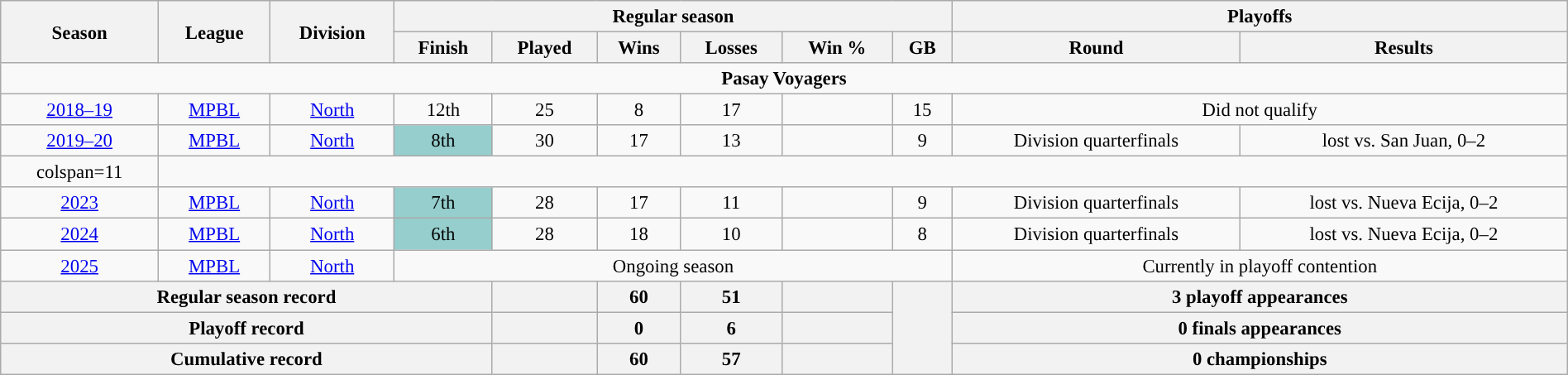<table class="wikitable" style="width:100%; text-align:center; font-size:95%">
<tr>
<th rowspan=2>Season</th>
<th rowspan=2>League</th>
<th rowspan=2>Division</th>
<th colspan=6>Regular season</th>
<th colspan=2>Playoffs</th>
</tr>
<tr>
<th>Finish</th>
<th>Played</th>
<th>Wins</th>
<th>Losses</th>
<th>Win %</th>
<th>GB</th>
<th>Round</th>
<th>Results</th>
</tr>
<tr>
<td align="center" colspan="11"><strong>Pasay Voyagers</strong></td>
</tr>
<tr>
<td><a href='#'>2018–19</a></td>
<td><a href='#'>MPBL</a></td>
<td><a href='#'>North</a></td>
<td>12th</td>
<td>25</td>
<td>8</td>
<td>17</td>
<td></td>
<td>15</td>
<td colspan=2>Did not qualify</td>
</tr>
<tr>
<td><a href='#'>2019–20</a></td>
<td><a href='#'>MPBL</a></td>
<td><a href='#'>North</a></td>
<td bgcolor="#96CDCD">8th</td>
<td>30</td>
<td>17</td>
<td>13</td>
<td></td>
<td>9</td>
<td>Division quarterfinals</td>
<td>lost vs. San Juan, 0–2</td>
</tr>
<tr>
<td>colspan=11 </td>
</tr>
<tr>
<td><a href='#'>2023</a></td>
<td><a href='#'>MPBL</a></td>
<td><a href='#'>North</a></td>
<td bgcolor="#96CDCD">7th</td>
<td>28</td>
<td>17</td>
<td>11</td>
<td></td>
<td>9</td>
<td>Division quarterfinals</td>
<td>lost vs. Nueva Ecija, 0–2</td>
</tr>
<tr>
<td><a href='#'>2024</a></td>
<td><a href='#'>MPBL</a></td>
<td><a href='#'>North</a></td>
<td bgcolor="#96CDCD">6th</td>
<td>28</td>
<td>18</td>
<td>10</td>
<td></td>
<td>8</td>
<td>Division quarterfinals</td>
<td>lost vs. Nueva Ecija, 0–2</td>
</tr>
<tr>
<td><a href='#'>2025</a></td>
<td><a href='#'>MPBL</a></td>
<td><a href='#'>North</a></td>
<td colspan=6>Ongoing season</td>
<td colspan=2>Currently in playoff contention</td>
</tr>
<tr>
<th colspan=4>Regular season record</th>
<th></th>
<th>60</th>
<th>51</th>
<th></th>
<th rowspan=3></th>
<th colspan=2>3 playoff appearances</th>
</tr>
<tr>
<th colspan=4>Playoff record</th>
<th></th>
<th>0</th>
<th>6</th>
<th></th>
<th colspan=2>0 finals appearances</th>
</tr>
<tr>
<th colspan=4>Cumulative record</th>
<th></th>
<th>60</th>
<th>57</th>
<th></th>
<th colspan=2>0 championships</th>
</tr>
</table>
